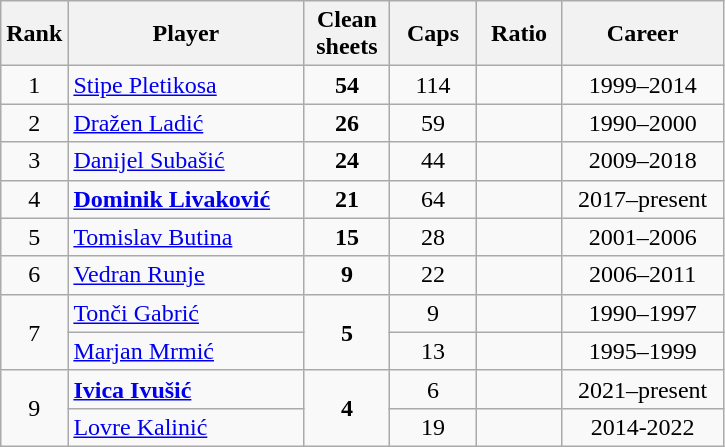<table class="wikitable sortable" style="text-align: center;">
<tr>
<th width=30px>Rank</th>
<th class="unsortable" width=150px>Player</th>
<th width=50px>Clean sheets</th>
<th width=50px>Caps</th>
<th width=50px>Ratio</th>
<th class="unsortable" width=100px>Career</th>
</tr>
<tr>
<td>1</td>
<td align="left"><a href='#'>Stipe Pletikosa</a></td>
<td><strong>54</strong></td>
<td>114</td>
<td></td>
<td>1999–2014</td>
</tr>
<tr>
<td>2</td>
<td align="left"><a href='#'>Dražen Ladić</a></td>
<td><strong>26</strong></td>
<td>59</td>
<td></td>
<td>1990–2000</td>
</tr>
<tr>
<td>3</td>
<td align="left"><a href='#'>Danijel Subašić</a></td>
<td><strong>24</strong></td>
<td>44</td>
<td></td>
<td>2009–2018</td>
</tr>
<tr>
<td>4</td>
<td align="left"><strong><a href='#'>Dominik Livaković</a></strong></td>
<td><strong>21</strong></td>
<td>64</td>
<td></td>
<td>2017–present</td>
</tr>
<tr>
<td>5</td>
<td align="left"><a href='#'>Tomislav Butina</a></td>
<td><strong>15</strong></td>
<td>28</td>
<td></td>
<td>2001–2006</td>
</tr>
<tr>
<td>6</td>
<td align="left"><a href='#'>Vedran Runje</a></td>
<td><strong>9</strong></td>
<td>22</td>
<td></td>
<td>2006–2011</td>
</tr>
<tr>
<td rowspan="2">7</td>
<td align="left"><a href='#'>Tonči Gabrić</a></td>
<td rowspan="2"><strong>5</strong></td>
<td>9</td>
<td></td>
<td>1990–1997</td>
</tr>
<tr>
<td align="left"><a href='#'>Marjan Mrmić</a></td>
<td>13</td>
<td></td>
<td>1995–1999</td>
</tr>
<tr>
<td rowspan="2">9</td>
<td align="left"><strong><a href='#'>Ivica Ivušić</a></strong></td>
<td rowspan="2"><strong>4</strong></td>
<td>6</td>
<td></td>
<td>2021–present</td>
</tr>
<tr>
<td align="left"><a href='#'>Lovre Kalinić</a></td>
<td>19</td>
<td></td>
<td>2014-2022</td>
</tr>
</table>
